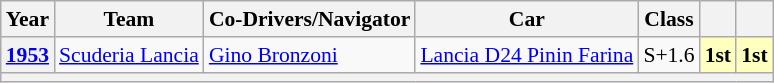<table class="wikitable" style="text-align:center; font-size:90%">
<tr>
<th>Year</th>
<th>Team</th>
<th>Co-Drivers/Navigator</th>
<th>Car</th>
<th>Class</th>
<th></th>
<th></th>
</tr>
<tr>
<th><a href='#'>1953</a></th>
<td align="left"> <a href='#'>Scuderia Lancia</a></td>
<td align="left"> <a href='#'>Gino Bronzoni</a></td>
<td align="left"><a href='#'>Lancia D24 Pinin Farina</a></td>
<td>S+1.6</td>
<td style="background:#ffffbf;"><strong>1st</strong></td>
<td style="background:#ffffbf;"><strong>1st</strong></td>
</tr>
<tr>
<th colspan="8"></th>
</tr>
</table>
